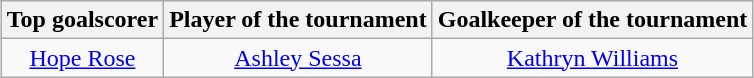<table class=wikitable style="text-align:center; margin:auto">
<tr>
<th>Top goalscorer</th>
<th>Player of the tournament</th>
<th>Goalkeeper of the tournament</th>
</tr>
<tr>
<td> <a href='#'>Hope Rose</a></td>
<td> <a href='#'>Ashley Sessa</a></td>
<td> <a href='#'>Kathryn Williams</a></td>
</tr>
</table>
